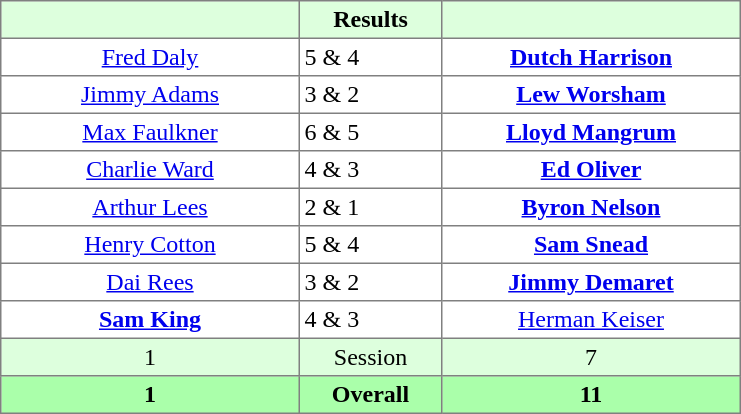<table border="1" cellpadding="3" style="border-collapse: collapse; text-align:center;">
<tr style="background:#dfd;">
<th style="width:12em;"></th>
<th style="width:5.5em;">Results</th>
<th style="width:12em;"></th>
</tr>
<tr>
<td><a href='#'>Fred Daly</a></td>
<td align=left> 5 & 4</td>
<td><strong><a href='#'>Dutch Harrison</a></strong></td>
</tr>
<tr>
<td><a href='#'>Jimmy Adams</a></td>
<td align=left> 3 & 2</td>
<td><strong><a href='#'>Lew Worsham</a></strong></td>
</tr>
<tr>
<td><a href='#'>Max Faulkner</a></td>
<td align=left> 6 & 5</td>
<td><strong><a href='#'>Lloyd Mangrum</a></strong></td>
</tr>
<tr>
<td><a href='#'>Charlie Ward</a></td>
<td align=left> 4 & 3</td>
<td><strong><a href='#'>Ed Oliver</a></strong></td>
</tr>
<tr>
<td><a href='#'>Arthur Lees</a></td>
<td align=left> 2 & 1</td>
<td><strong><a href='#'>Byron Nelson</a></strong></td>
</tr>
<tr>
<td><a href='#'>Henry Cotton</a></td>
<td align=left> 5 & 4</td>
<td><strong><a href='#'>Sam Snead</a></strong></td>
</tr>
<tr>
<td><a href='#'>Dai Rees</a></td>
<td align=left> 3 & 2</td>
<td><strong><a href='#'>Jimmy Demaret</a></strong></td>
</tr>
<tr>
<td><strong><a href='#'>Sam King</a></strong></td>
<td align=left> 4 & 3</td>
<td><a href='#'>Herman Keiser</a></td>
</tr>
<tr style="background:#dfd;">
<td>1</td>
<td>Session</td>
<td>7</td>
</tr>
<tr style="background:#afa;">
<th>1</th>
<th>Overall</th>
<th>11</th>
</tr>
</table>
